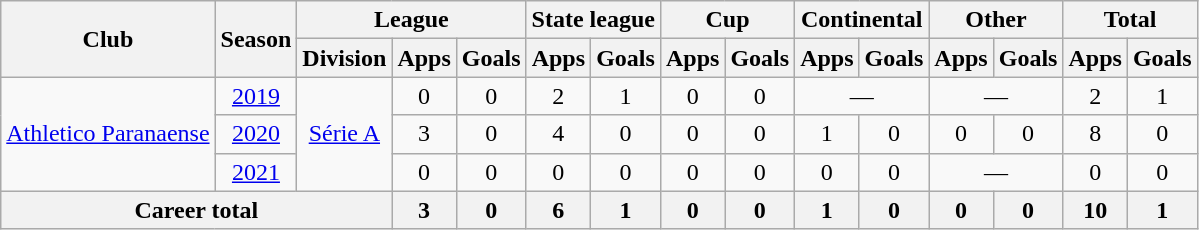<table class="wikitable" style="text-align: center">
<tr>
<th rowspan="2">Club</th>
<th rowspan="2">Season</th>
<th colspan="3">League</th>
<th colspan="2">State league</th>
<th colspan="2">Cup</th>
<th colspan="2">Continental</th>
<th colspan="2">Other</th>
<th colspan="2">Total</th>
</tr>
<tr>
<th>Division</th>
<th>Apps</th>
<th>Goals</th>
<th>Apps</th>
<th>Goals</th>
<th>Apps</th>
<th>Goals</th>
<th>Apps</th>
<th>Goals</th>
<th>Apps</th>
<th>Goals</th>
<th>Apps</th>
<th>Goals</th>
</tr>
<tr>
<td rowspan="3"><a href='#'>Athletico Paranaense</a></td>
<td><a href='#'>2019</a></td>
<td rowspan="3"><a href='#'>Série A</a></td>
<td>0</td>
<td>0</td>
<td>2</td>
<td>1</td>
<td>0</td>
<td>0</td>
<td colspan="2">—</td>
<td colspan="2">—</td>
<td>2</td>
<td>1</td>
</tr>
<tr>
<td><a href='#'>2020</a></td>
<td>3</td>
<td>0</td>
<td>4</td>
<td>0</td>
<td>0</td>
<td>0</td>
<td>1</td>
<td>0</td>
<td>0</td>
<td>0</td>
<td>8</td>
<td>0</td>
</tr>
<tr>
<td><a href='#'>2021</a></td>
<td>0</td>
<td>0</td>
<td>0</td>
<td>0</td>
<td>0</td>
<td>0</td>
<td>0</td>
<td>0</td>
<td colspan="2">—</td>
<td>0</td>
<td>0</td>
</tr>
<tr>
<th colspan="3"><strong>Career total</strong></th>
<th>3</th>
<th>0</th>
<th>6</th>
<th>1</th>
<th>0</th>
<th>0</th>
<th>1</th>
<th>0</th>
<th>0</th>
<th>0</th>
<th>10</th>
<th>1</th>
</tr>
</table>
